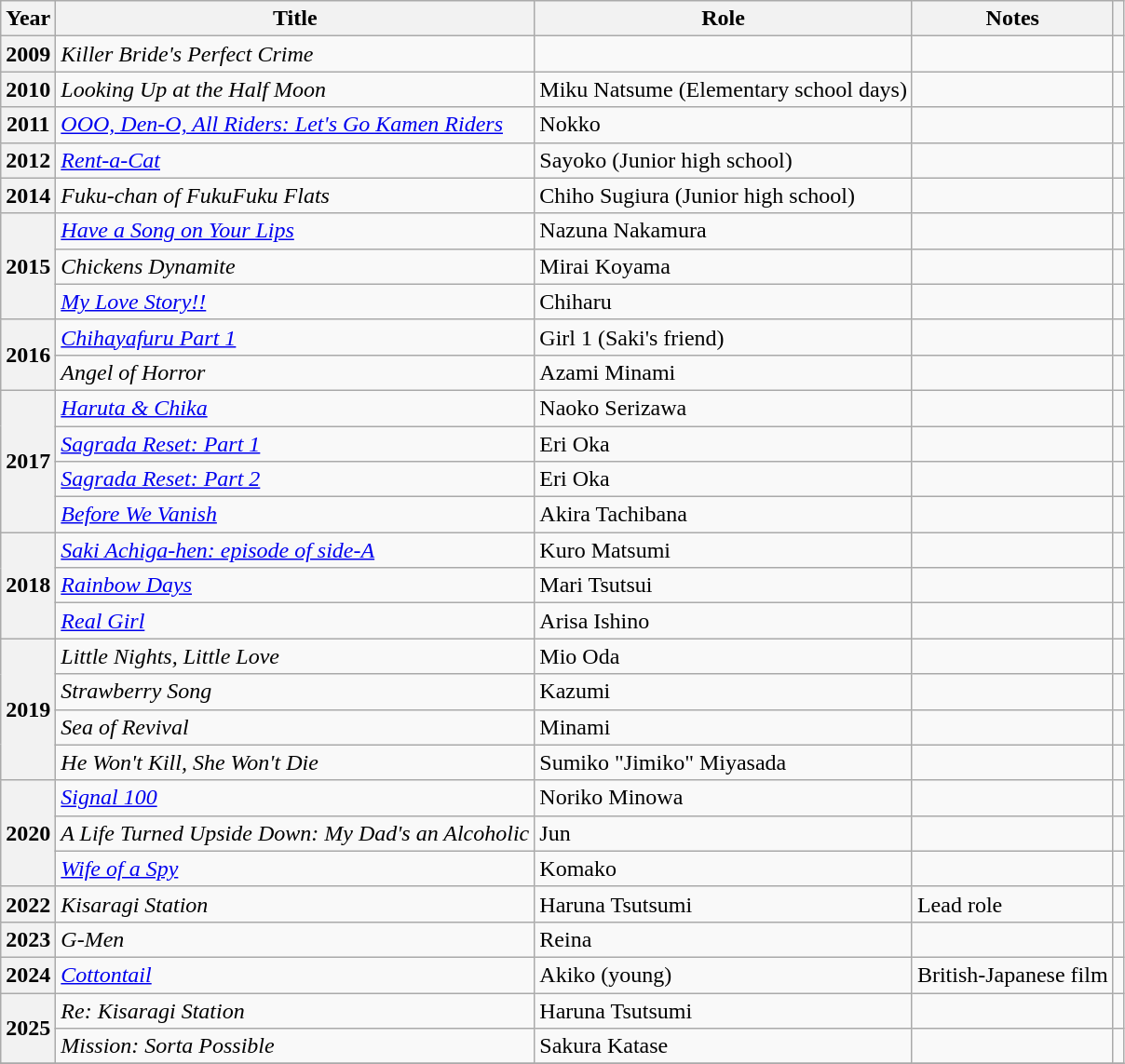<table class="wikitable plainrowheaders sortable">
<tr>
<th scope="col">Year</th>
<th scope="col">Title</th>
<th scope="col">Role</th>
<th scope="col" class="unsortable">Notes</th>
<th scope="col" class="unsortable"></th>
</tr>
<tr>
<th scope="row">2009</th>
<td><em>Killer Bride's Perfect Crime</em></td>
<td></td>
<td></td>
<td style="text-align:center"></td>
</tr>
<tr>
<th scope="row">2010</th>
<td><em>Looking Up at the Half Moon</em></td>
<td>Miku Natsume (Elementary school days)</td>
<td></td>
<td style="text-align:center"></td>
</tr>
<tr>
<th scope="row">2011</th>
<td><em><a href='#'>OOO, Den-O, All Riders: Let's Go Kamen Riders</a></em></td>
<td>Nokko</td>
<td></td>
<td style="text-align:center"></td>
</tr>
<tr>
<th scope="row">2012</th>
<td><em><a href='#'>Rent-a-Cat</a></em></td>
<td>Sayoko (Junior high school)</td>
<td></td>
<td style="text-align:center"></td>
</tr>
<tr>
<th scope="row">2014</th>
<td><em>Fuku-chan of FukuFuku Flats</em></td>
<td>Chiho Sugiura (Junior high school)</td>
<td></td>
<td style="text-align:center"></td>
</tr>
<tr>
<th scope="row" rowspan="3">2015</th>
<td><em><a href='#'>Have a Song on Your Lips</a></em></td>
<td>Nazuna Nakamura</td>
<td></td>
<td style="text-align:center"></td>
</tr>
<tr>
<td><em>Chickens Dynamite</em></td>
<td>Mirai Koyama</td>
<td></td>
<td style="text-align:center"></td>
</tr>
<tr>
<td><em><a href='#'>My Love Story!!</a></em></td>
<td>Chiharu</td>
<td></td>
<td style="text-align:center"></td>
</tr>
<tr>
<th scope="row" rowspan="2">2016</th>
<td><em><a href='#'>Chihayafuru Part 1</a></em></td>
<td>Girl 1 (Saki's friend)</td>
<td></td>
<td style="text-align:center"></td>
</tr>
<tr>
<td><em>Angel of Horror</em></td>
<td>Azami Minami</td>
<td></td>
<td style="text-align:center"></td>
</tr>
<tr>
<th scope="row" rowspan=4>2017</th>
<td><em><a href='#'>Haruta & Chika</a></em></td>
<td>Naoko Serizawa</td>
<td></td>
<td style="text-align:center"></td>
</tr>
<tr>
<td><em><a href='#'>Sagrada Reset: Part 1</a></em></td>
<td>Eri Oka</td>
<td></td>
<td style="text-align:center"></td>
</tr>
<tr>
<td><em><a href='#'>Sagrada Reset: Part 2</a></em></td>
<td>Eri Oka</td>
<td></td>
<td style="text-align:center"></td>
</tr>
<tr>
<td><em><a href='#'>Before We Vanish</a></em></td>
<td>Akira Tachibana</td>
<td></td>
<td style="text-align:center"></td>
</tr>
<tr>
<th scope="row" rowspan="3">2018</th>
<td><em><a href='#'>Saki Achiga-hen: episode of side-A</a></em></td>
<td>Kuro Matsumi</td>
<td></td>
<td style="text-align:center"></td>
</tr>
<tr>
<td><em><a href='#'>Rainbow Days</a></em></td>
<td>Mari Tsutsui</td>
<td></td>
<td style="text-align:center"></td>
</tr>
<tr>
<td><em><a href='#'>Real Girl</a></em></td>
<td>Arisa Ishino</td>
<td></td>
<td style="text-align:center"></td>
</tr>
<tr>
<th scope="row" rowspan="4">2019</th>
<td><em>Little Nights, Little Love</em></td>
<td>Mio Oda</td>
<td></td>
<td style="text-align:center"></td>
</tr>
<tr>
<td><em>Strawberry Song</em></td>
<td>Kazumi</td>
<td></td>
<td style="text-align:center"></td>
</tr>
<tr>
<td><em>Sea of Revival</em></td>
<td>Minami</td>
<td></td>
<td style="text-align:center"></td>
</tr>
<tr>
<td><em>He Won't Kill, She Won't Die</em></td>
<td>Sumiko "Jimiko" Miyasada</td>
<td></td>
<td style="text-align:center"></td>
</tr>
<tr>
<th scope="row" rowspan="3">2020</th>
<td><em><a href='#'>Signal 100</a></em></td>
<td>Noriko Minowa</td>
<td></td>
<td style="text-align:center"></td>
</tr>
<tr>
<td><em>A Life Turned Upside Down: My Dad's an Alcoholic</em></td>
<td>Jun</td>
<td></td>
<td style="text-align:center"></td>
</tr>
<tr>
<td><em><a href='#'>Wife of a Spy</a></em></td>
<td>Komako</td>
<td></td>
<td style="text-align:center"></td>
</tr>
<tr>
<th scope="row">2022</th>
<td><em>Kisaragi Station</em></td>
<td>Haruna Tsutsumi</td>
<td>Lead role</td>
<td style="text-align:center"></td>
</tr>
<tr>
<th scope="row">2023</th>
<td><em>G-Men</em></td>
<td>Reina</td>
<td></td>
<td style="text-align:center"></td>
</tr>
<tr>
<th scope="row">2024</th>
<td><em><a href='#'>Cottontail</a></em></td>
<td>Akiko (young)</td>
<td>British-Japanese film</td>
<td style="text-align:center"></td>
</tr>
<tr>
<th scope="row" rowspan="2">2025</th>
<td><em>Re: Kisaragi Station</em></td>
<td>Haruna Tsutsumi</td>
<td></td>
<td style="text-align:center"></td>
</tr>
<tr>
<td><em>Mission: Sorta Possible</em></td>
<td>Sakura Katase</td>
<td></td>
<td style="text-align:center"></td>
</tr>
<tr>
</tr>
</table>
